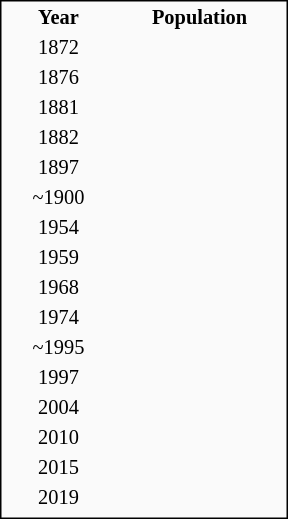<table class="floatright" style="text-align:center; font-size:85%; border:1px solid black; background:#fafafa">
<tr>
<th scope="col" style="width:70px;">Year</th>
<th scope="col" colspan=2 style="width:110px;">Population</th>
</tr>
<tr>
<td>1872</td>
<td></td>
</tr>
<tr>
<td>1876</td>
<td></td>
</tr>
<tr>
<td>1881</td>
<td></td>
</tr>
<tr>
<td>1882</td>
<td></td>
</tr>
<tr>
<td>1897</td>
<td></td>
</tr>
<tr>
<td>~1900</td>
<td></td>
</tr>
<tr>
<td>1954</td>
<td></td>
</tr>
<tr>
<td>1959</td>
<td></td>
</tr>
<tr>
<td>1968</td>
<td></td>
</tr>
<tr>
<td>1974</td>
<td></td>
</tr>
<tr>
<td>~1995</td>
<td></td>
</tr>
<tr>
<td>1997</td>
<td></td>
</tr>
<tr>
<td>2004</td>
<td></td>
</tr>
<tr>
<td>2010</td>
<td></td>
</tr>
<tr>
<td>2015</td>
<td></td>
</tr>
<tr>
<td>2019</td>
<td></td>
</tr>
<tr>
</tr>
</table>
